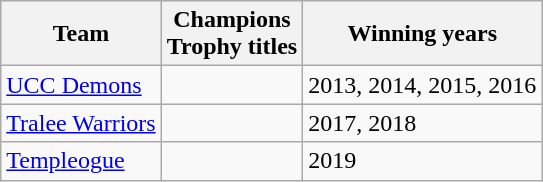<table class="wikitable">
<tr>
<th>Team</th>
<th>Champions <br> Trophy titles</th>
<th>Winning years</th>
</tr>
<tr>
<td><a href='#'>UCC Demons</a></td>
<td></td>
<td>2013, 2014, 2015, 2016</td>
</tr>
<tr>
<td><a href='#'>Tralee Warriors</a></td>
<td></td>
<td>2017, 2018</td>
</tr>
<tr>
<td><a href='#'>Templeogue</a></td>
<td></td>
<td>2019</td>
</tr>
</table>
